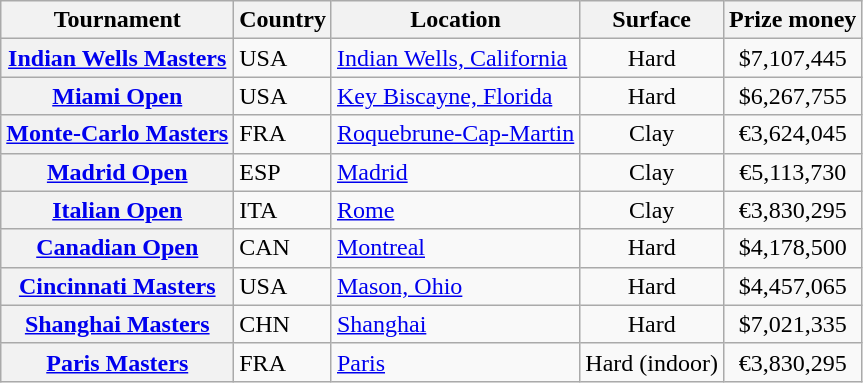<table class="wikitable plainrowheaders nowrap">
<tr>
<th scope="col">Tournament</th>
<th scope="col">Country</th>
<th scope="col">Location</th>
<th scope="col">Surface</th>
<th scope="col">Prize money</th>
</tr>
<tr>
<th scope="row"><a href='#'>Indian Wells Masters</a></th>
<td>USA</td>
<td><a href='#'>Indian Wells, California</a></td>
<td align="center">Hard</td>
<td align="center">$7,107,445</td>
</tr>
<tr>
<th scope="row"><a href='#'>Miami Open</a></th>
<td>USA</td>
<td><a href='#'>Key Biscayne, Florida</a></td>
<td align="center">Hard</td>
<td align="center">$6,267,755</td>
</tr>
<tr>
<th scope="row"><a href='#'>Monte-Carlo Masters</a></th>
<td>FRA</td>
<td><a href='#'>Roquebrune-Cap-Martin</a></td>
<td align="center">Clay</td>
<td align="center">€3,624,045</td>
</tr>
<tr>
<th scope="row"><a href='#'>Madrid Open</a></th>
<td>ESP</td>
<td><a href='#'>Madrid</a></td>
<td align="center">Clay</td>
<td align="center">€5,113,730</td>
</tr>
<tr>
<th scope="row"><a href='#'>Italian Open</a></th>
<td>ITA</td>
<td><a href='#'>Rome</a></td>
<td align="center">Clay</td>
<td align="center">€3,830,295</td>
</tr>
<tr>
<th scope="row"><a href='#'>Canadian Open</a></th>
<td>CAN</td>
<td><a href='#'>Montreal</a></td>
<td align="center">Hard</td>
<td align="center">$4,178,500</td>
</tr>
<tr>
<th scope="row"><a href='#'>Cincinnati Masters</a></th>
<td>USA</td>
<td><a href='#'>Mason, Ohio</a></td>
<td align="center">Hard</td>
<td align="center">$4,457,065</td>
</tr>
<tr>
<th scope="row"><a href='#'>Shanghai Masters</a></th>
<td>CHN</td>
<td><a href='#'>Shanghai</a></td>
<td align="center">Hard</td>
<td align="center">$7,021,335</td>
</tr>
<tr>
<th scope="row"><a href='#'>Paris Masters</a></th>
<td>FRA</td>
<td><a href='#'>Paris</a></td>
<td align="center">Hard (indoor)</td>
<td align="center">€3,830,295</td>
</tr>
</table>
